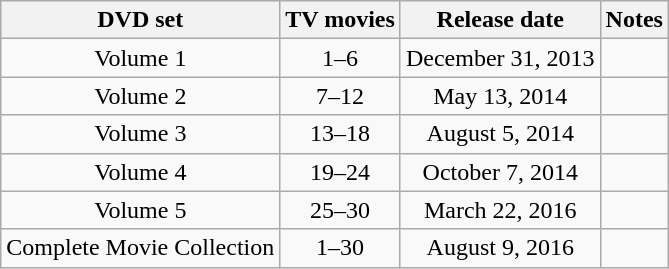<table class=wikitable style="text-align:center">
<tr>
<th>DVD set</th>
<th>TV movies</th>
<th>Release date</th>
<th>Notes</th>
</tr>
<tr>
<td>Volume 1</td>
<td>1–6</td>
<td>December 31, 2013</td>
<td></td>
</tr>
<tr>
<td>Volume 2</td>
<td>7–12</td>
<td>May 13, 2014</td>
<td></td>
</tr>
<tr>
<td>Volume 3</td>
<td>13–18</td>
<td>August 5, 2014</td>
<td></td>
</tr>
<tr>
<td>Volume 4</td>
<td>19–24</td>
<td>October 7, 2014</td>
<td></td>
</tr>
<tr>
<td>Volume 5</td>
<td>25–30</td>
<td>March 22, 2016</td>
<td></td>
</tr>
<tr>
<td>Complete Movie Collection</td>
<td>1–30</td>
<td>August 9, 2016</td>
<td></td>
</tr>
</table>
